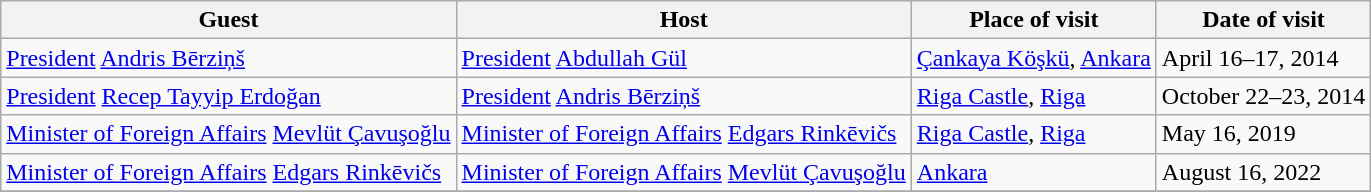<table class="wikitable" border="1">
<tr>
<th>Guest</th>
<th>Host</th>
<th>Place of visit</th>
<th>Date of visit</th>
</tr>
<tr>
<td> <a href='#'>President</a> <a href='#'>Andris Bērziņš</a></td>
<td> <a href='#'>President</a> <a href='#'>Abdullah Gül</a></td>
<td><a href='#'>Çankaya Köşkü</a>, <a href='#'>Ankara</a></td>
<td>April 16–17, 2014</td>
</tr>
<tr>
<td> <a href='#'>President</a> <a href='#'>Recep Tayyip Erdoğan</a></td>
<td> <a href='#'>President</a> <a href='#'>Andris Bērziņš</a></td>
<td><a href='#'>Riga Castle</a>, <a href='#'>Riga</a></td>
<td>October 22–23, 2014</td>
</tr>
<tr>
<td> <a href='#'>Minister of Foreign Affairs</a> <a href='#'>Mevlüt Çavuşoğlu</a></td>
<td> <a href='#'>Minister of Foreign Affairs</a> <a href='#'>Edgars Rinkēvičs</a></td>
<td><a href='#'>Riga Castle</a>, <a href='#'>Riga</a></td>
<td>May 16, 2019</td>
</tr>
<tr>
<td> <a href='#'>Minister of Foreign Affairs</a> <a href='#'>Edgars Rinkēvičs</a></td>
<td> <a href='#'>Minister of Foreign Affairs</a> <a href='#'>Mevlüt Çavuşoğlu</a></td>
<td><a href='#'>Ankara</a></td>
<td>August 16, 2022</td>
</tr>
<tr>
</tr>
</table>
